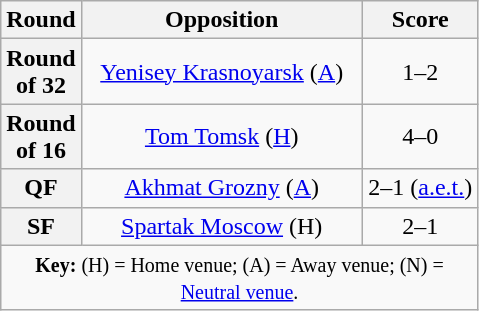<table class="wikitable plainrowheaders" style="text-align:center;margin:0">
<tr>
<th scope="col" style="width:25px">Round</th>
<th scope="col" style="width:180px">Opposition</th>
<th scope="col" style="width:70px">Score</th>
</tr>
<tr>
<th scope=row style="text-align:center">Round of 32</th>
<td><a href='#'>Yenisey Krasnoyarsk</a> (<a href='#'>A</a>)</td>
<td>1–2</td>
</tr>
<tr>
<th scope=row style="text-align:center">Round of 16</th>
<td><a href='#'>Tom Tomsk</a> (<a href='#'>H</a>)</td>
<td>4–0</td>
</tr>
<tr>
<th scope=row style="text-align:center">QF</th>
<td><a href='#'>Akhmat Grozny</a> (<a href='#'>A</a>)</td>
<td>2–1 (<a href='#'>a.e.t.</a>)</td>
</tr>
<tr>
<th scope=row style="text-align:center">SF</th>
<td><a href='#'>Spartak Moscow</a> (H)</td>
<td>2–1</td>
</tr>
<tr>
<td colspan="3"><small><strong>Key:</strong> (H) = Home venue; (A) = Away venue; (N) = <a href='#'>Neutral venue</a>.</small></td>
</tr>
</table>
